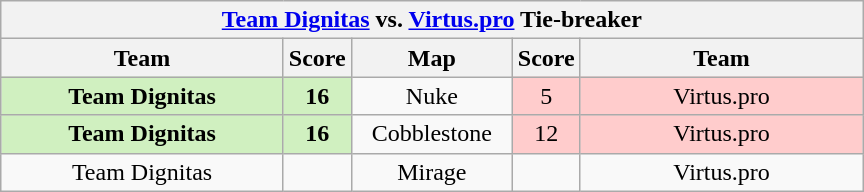<table class="wikitable" style="text-align: center;">
<tr>
<th colspan=5><a href='#'>Team Dignitas</a> vs. <a href='#'>Virtus.pro</a> Tie-breaker</th>
</tr>
<tr>
<th width="181px">Team</th>
<th width="20px">Score</th>
<th width="100px">Map</th>
<th width="20px">Score</th>
<th width="181px">Team</th>
</tr>
<tr>
<td style="background: #D0F0C0;"><strong>Team Dignitas</strong></td>
<td style="background: #D0F0C0;"><strong>16</strong></td>
<td>Nuke</td>
<td style="background: #FFCCCC;">5</td>
<td style="background: #FFCCCC;">Virtus.pro</td>
</tr>
<tr>
<td style="background: #D0F0C0;"><strong>Team Dignitas</strong></td>
<td style="background: #D0F0C0;"><strong>16</strong></td>
<td>Cobblestone</td>
<td style="background: #FFCCCC;">12</td>
<td style="background: #FFCCCC;">Virtus.pro</td>
</tr>
<tr>
<td>Team Dignitas</td>
<td></td>
<td>Mirage</td>
<td></td>
<td>Virtus.pro</td>
</tr>
</table>
